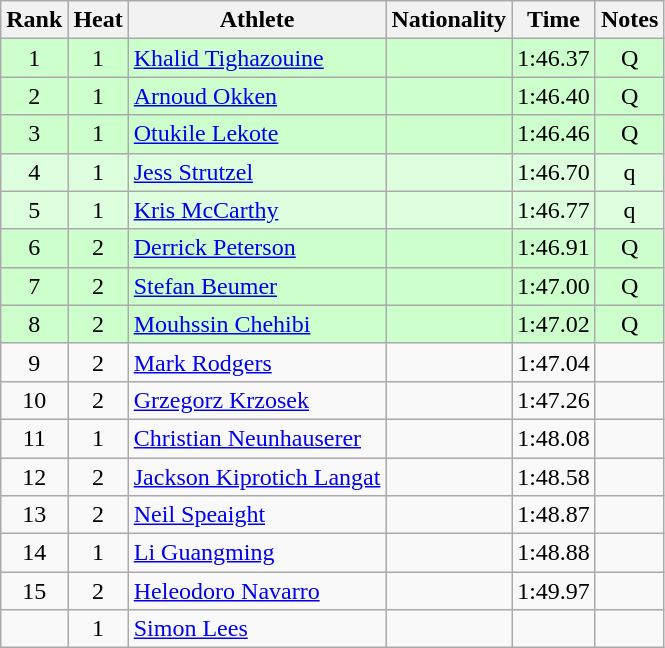<table class="wikitable sortable" style="text-align:center">
<tr>
<th>Rank</th>
<th>Heat</th>
<th>Athlete</th>
<th>Nationality</th>
<th>Time</th>
<th>Notes</th>
</tr>
<tr bgcolor=ccffcc>
<td>1</td>
<td>1</td>
<td align="left"><a href='#'>Khalid Tighazouine</a></td>
<td align=left></td>
<td>1:46.37</td>
<td>Q</td>
</tr>
<tr bgcolor=ccffcc>
<td>2</td>
<td>1</td>
<td align="left"><a href='#'>Arnoud Okken</a></td>
<td align=left></td>
<td>1:46.40</td>
<td>Q</td>
</tr>
<tr bgcolor=ccffcc>
<td>3</td>
<td>1</td>
<td align="left"><a href='#'>Otukile Lekote</a></td>
<td align=left></td>
<td>1:46.46</td>
<td>Q</td>
</tr>
<tr bgcolor=ddffdd>
<td>4</td>
<td>1</td>
<td align="left"><a href='#'>Jess Strutzel</a></td>
<td align=left></td>
<td>1:46.70</td>
<td>q</td>
</tr>
<tr bgcolor=ddffdd>
<td>5</td>
<td>1</td>
<td align="left"><a href='#'>Kris McCarthy</a></td>
<td align=left></td>
<td>1:46.77</td>
<td>q</td>
</tr>
<tr bgcolor=ccffcc>
<td>6</td>
<td>2</td>
<td align="left"><a href='#'>Derrick Peterson</a></td>
<td align=left></td>
<td>1:46.91</td>
<td>Q</td>
</tr>
<tr bgcolor=ccffcc>
<td>7</td>
<td>2</td>
<td align="left"><a href='#'>Stefan Beumer</a></td>
<td align=left></td>
<td>1:47.00</td>
<td>Q</td>
</tr>
<tr bgcolor=ccffcc>
<td>8</td>
<td>2</td>
<td align="left"><a href='#'>Mouhssin Chehibi</a></td>
<td align=left></td>
<td>1:47.02</td>
<td>Q</td>
</tr>
<tr>
<td>9</td>
<td>2</td>
<td align="left"><a href='#'>Mark Rodgers</a></td>
<td align=left></td>
<td>1:47.04</td>
<td></td>
</tr>
<tr>
<td>10</td>
<td>2</td>
<td align="left"><a href='#'>Grzegorz Krzosek</a></td>
<td align=left></td>
<td>1:47.26</td>
<td></td>
</tr>
<tr>
<td>11</td>
<td>1</td>
<td align="left"><a href='#'>Christian Neunhauserer</a></td>
<td align=left></td>
<td>1:48.08</td>
<td></td>
</tr>
<tr>
<td>12</td>
<td>2</td>
<td align="left"><a href='#'>Jackson Kiprotich Langat</a></td>
<td align=left></td>
<td>1:48.58</td>
<td></td>
</tr>
<tr>
<td>13</td>
<td>2</td>
<td align="left"><a href='#'>Neil Speaight</a></td>
<td align=left></td>
<td>1:48.87</td>
<td></td>
</tr>
<tr>
<td>14</td>
<td>1</td>
<td align="left"><a href='#'>Li Guangming</a></td>
<td align=left></td>
<td>1:48.88</td>
<td></td>
</tr>
<tr>
<td>15</td>
<td>2</td>
<td align="left"><a href='#'>Heleodoro Navarro</a></td>
<td align=left></td>
<td>1:49.97</td>
<td></td>
</tr>
<tr>
<td></td>
<td>1</td>
<td align="left"><a href='#'>Simon Lees</a></td>
<td align=left></td>
<td></td>
<td></td>
</tr>
</table>
